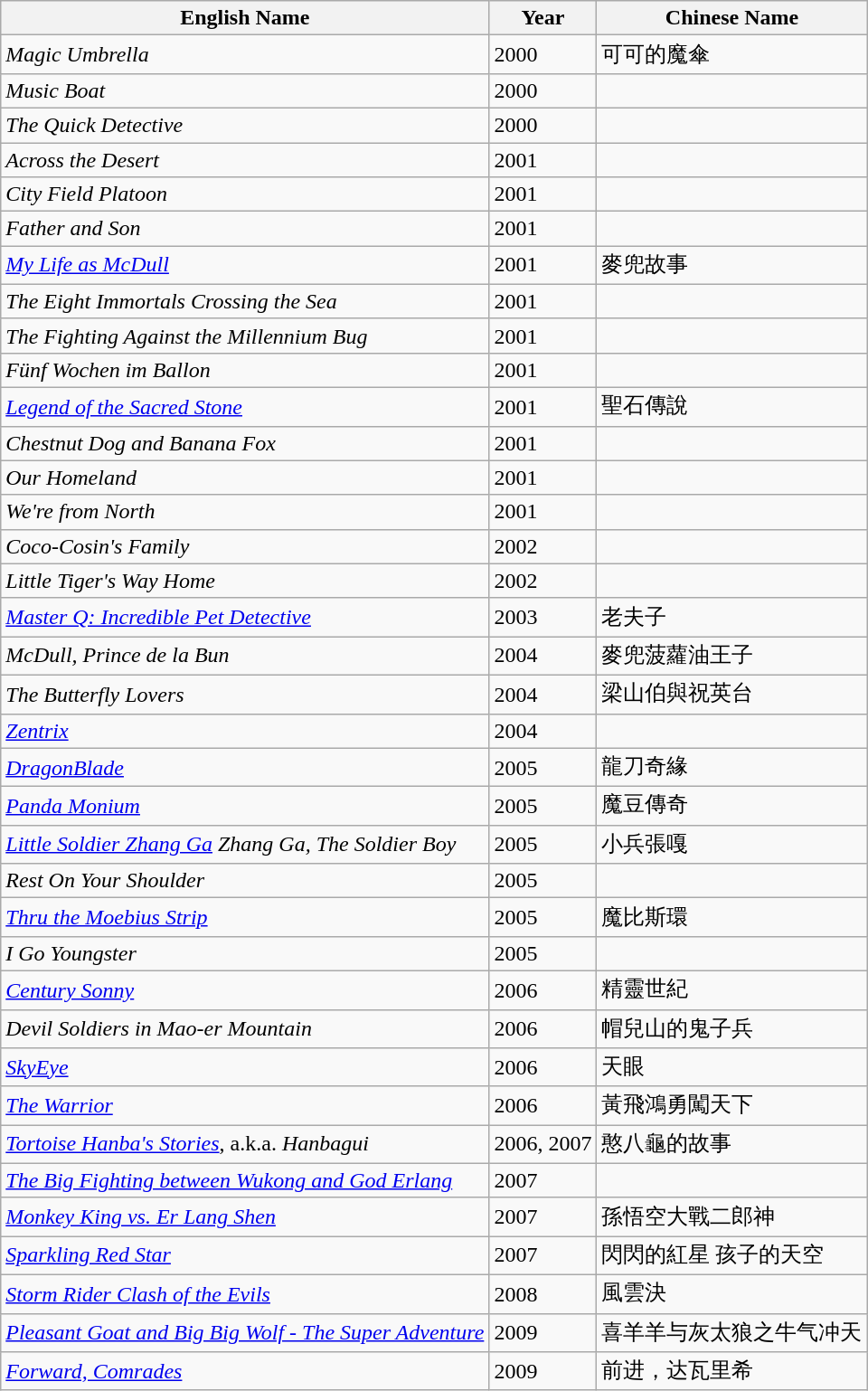<table class="wikitable sortable">
<tr>
<th>English Name</th>
<th>Year</th>
<th>Chinese Name</th>
</tr>
<tr>
<td><em>Magic Umbrella</em></td>
<td>2000</td>
<td>可可的魔傘</td>
</tr>
<tr>
<td><em>Music Boat</em></td>
<td>2000</td>
<td></td>
</tr>
<tr>
<td><em>The Quick Detective</em></td>
<td>2000</td>
<td></td>
</tr>
<tr>
<td><em>Across the Desert</em></td>
<td>2001</td>
<td></td>
</tr>
<tr>
<td><em>City Field Platoon</em></td>
<td>2001</td>
<td></td>
</tr>
<tr>
<td><em>Father and Son</em></td>
<td>2001</td>
<td></td>
</tr>
<tr>
<td><em><a href='#'>My Life as McDull</a></em></td>
<td>2001</td>
<td>麥兜故事</td>
</tr>
<tr>
<td><em>The Eight Immortals Crossing the Sea</em></td>
<td>2001</td>
<td></td>
</tr>
<tr>
<td><em>The Fighting Against the Millennium Bug</em></td>
<td>2001</td>
<td></td>
</tr>
<tr>
<td><em>Fünf Wochen im Ballon</em></td>
<td>2001</td>
<td></td>
</tr>
<tr>
<td><em><a href='#'>Legend of the Sacred Stone</a></em></td>
<td>2001</td>
<td>聖石傳說</td>
</tr>
<tr>
<td><em>Chestnut Dog and Banana Fox</em></td>
<td>2001</td>
<td></td>
</tr>
<tr>
<td><em>Our Homeland</em></td>
<td>2001</td>
<td></td>
</tr>
<tr>
<td><em>We're from North</em></td>
<td>2001</td>
<td></td>
</tr>
<tr>
<td><em>Coco-Cosin's Family</em></td>
<td>2002</td>
<td></td>
</tr>
<tr>
<td><em>Little Tiger's Way Home</em></td>
<td>2002</td>
<td></td>
</tr>
<tr>
<td><em><a href='#'>Master Q: Incredible Pet Detective</a></em></td>
<td>2003</td>
<td>老夫子</td>
</tr>
<tr>
<td><em>McDull, Prince de la Bun</em></td>
<td>2004</td>
<td>麥兜菠蘿油王子</td>
</tr>
<tr>
<td><em>The Butterfly Lovers</em></td>
<td>2004</td>
<td>梁山伯與祝英台</td>
</tr>
<tr>
<td><em><a href='#'>Zentrix</a></em></td>
<td>2004</td>
<td></td>
</tr>
<tr>
<td><em><a href='#'>DragonBlade</a></em></td>
<td>2005</td>
<td>龍刀奇緣</td>
</tr>
<tr>
<td><em><a href='#'>Panda Monium</a></em></td>
<td>2005</td>
<td>魔豆傳奇</td>
</tr>
<tr>
<td><em><a href='#'>Little Soldier Zhang Ga</a></em> <em>Zhang Ga, The Soldier Boy</em></td>
<td>2005</td>
<td>小兵張嘎</td>
</tr>
<tr>
<td><em>Rest On Your Shoulder</em></td>
<td>2005</td>
<td></td>
</tr>
<tr>
<td><em><a href='#'>Thru the Moebius Strip</a></em></td>
<td>2005</td>
<td>魔比斯環</td>
</tr>
<tr>
<td><em>I Go Youngster</em></td>
<td>2005</td>
<td></td>
</tr>
<tr>
<td><em><a href='#'>Century Sonny</a></em></td>
<td>2006</td>
<td>精靈世紀</td>
</tr>
<tr>
<td><em>Devil Soldiers in Mao-er Mountain</em></td>
<td>2006</td>
<td>帽兒山的鬼子兵</td>
</tr>
<tr>
<td><em><a href='#'>SkyEye</a></em></td>
<td>2006</td>
<td>天眼</td>
</tr>
<tr>
<td><em><a href='#'>The Warrior</a></em></td>
<td>2006</td>
<td>黃飛鴻勇闖天下</td>
</tr>
<tr>
<td><em><a href='#'>Tortoise Hanba's Stories</a></em>, a.k.a. <em>Hanbagui</em></td>
<td>2006, 2007</td>
<td>憨八龜的故事</td>
</tr>
<tr>
<td><em><a href='#'>The Big Fighting between Wukong and God Erlang</a></em></td>
<td>2007</td>
<td></td>
</tr>
<tr>
<td><em><a href='#'>Monkey King vs. Er Lang Shen</a></em></td>
<td>2007</td>
<td>孫悟空大戰二郎神</td>
</tr>
<tr>
<td><em><a href='#'>Sparkling Red Star</a></em></td>
<td>2007</td>
<td>閃閃的紅星 孩子的天空</td>
</tr>
<tr>
<td><em><a href='#'>Storm Rider Clash of the Evils</a></em></td>
<td>2008</td>
<td>風雲決</td>
</tr>
<tr>
<td><em><a href='#'>Pleasant Goat and Big Big Wolf - The Super Adventure</a></em></td>
<td>2009</td>
<td>喜羊羊与灰太狼之牛气冲天</td>
</tr>
<tr>
<td><em><a href='#'>Forward, Comrades</a></em></td>
<td>2009</td>
<td>前进，达瓦里希</td>
</tr>
</table>
